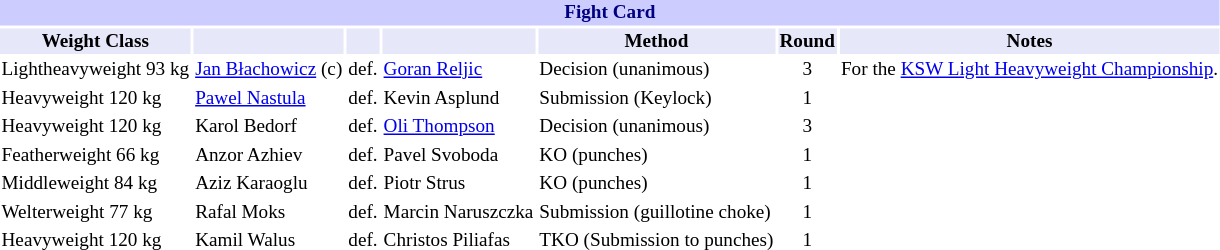<table class="toccolours" style="font-size: 80%;">
<tr>
<th colspan="8" style="background-color: #ccf; color: #000080; text-align: center;"><strong>Fight Card</strong></th>
</tr>
<tr>
<th colspan="1" style="background-color: #E6E8FA; color: #000000; text-align: center;">Weight Class</th>
<th colspan="1" style="background-color: #E6E8FA; color: #000000; text-align: center;"></th>
<th colspan="1" style="background-color: #E6E8FA; color: #000000; text-align: center;"></th>
<th colspan="1" style="background-color: #E6E8FA; color: #000000; text-align: center;"></th>
<th colspan="1" style="background-color: #E6E8FA; color: #000000; text-align: center;">Method</th>
<th colspan="1" style="background-color: #E6E8FA; color: #000000; text-align: center;">Round</th>
<th colspan="1" style="background-color: #E6E8FA; color: #000000; text-align: center;">Notes</th>
</tr>
<tr>
<td>Lightheavyweight 93 kg</td>
<td> <a href='#'>Jan Błachowicz</a> (c)</td>
<td align=center>def.</td>
<td> <a href='#'>Goran Reljic</a></td>
<td>Decision (unanimous)</td>
<td align=center>3</td>
<td>For the <a href='#'>KSW Light Heavyweight Championship</a>.</td>
</tr>
<tr>
<td>Heavyweight 120 kg</td>
<td> <a href='#'>Pawel Nastula</a></td>
<td align=center>def.</td>
<td> Kevin Asplund</td>
<td>Submission (Keylock)</td>
<td align=center>1</td>
<td></td>
</tr>
<tr>
<td>Heavyweight 120 kg</td>
<td> Karol Bedorf</td>
<td align=center>def.</td>
<td> <a href='#'>Oli Thompson</a></td>
<td>Decision (unanimous)</td>
<td align=center>3</td>
<td></td>
</tr>
<tr>
<td>Featherweight 66 kg</td>
<td> Anzor Azhiev</td>
<td align=center>def.</td>
<td> Pavel Svoboda</td>
<td>KO (punches)</td>
<td align=center>1</td>
<td></td>
</tr>
<tr>
<td>Middleweight 84 kg</td>
<td> Aziz Karaoglu</td>
<td align=center>def.</td>
<td> Piotr Strus</td>
<td>KO (punches)</td>
<td align=center>1</td>
<td></td>
</tr>
<tr>
<td>Welterweight 77 kg</td>
<td> Rafal Moks</td>
<td align=center>def.</td>
<td> Marcin Naruszczka</td>
<td>Submission (guillotine choke)</td>
<td align=center>1</td>
<td></td>
</tr>
<tr>
<td>Heavyweight 120 kg</td>
<td> Kamil Walus</td>
<td align=center>def.</td>
<td> Christos Piliafas</td>
<td>TKO (Submission to punches)</td>
<td align=center>1</td>
<td></td>
</tr>
</table>
